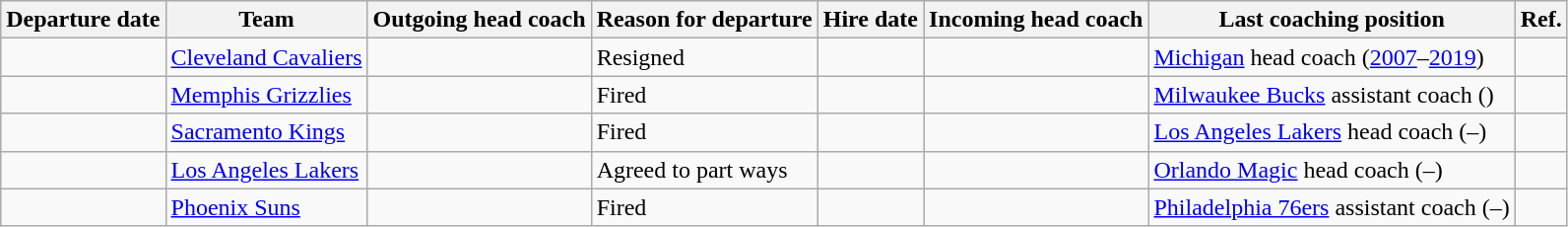<table class="wikitable sortable">
<tr>
<th>Departure date</th>
<th>Team</th>
<th>Outgoing head coach</th>
<th>Reason for departure</th>
<th>Hire date</th>
<th>Incoming head coach</th>
<th class="unsortable">Last coaching position</th>
<th class="unsortable">Ref.</th>
</tr>
<tr>
<td align=center></td>
<td><a href='#'>Cleveland Cavaliers</a></td>
<td></td>
<td>Resigned</td>
<td></td>
<td></td>
<td><a href='#'>Michigan</a> head coach (<a href='#'>2007</a>–<a href='#'>2019</a>)</td>
<td></td>
</tr>
<tr>
<td align=center></td>
<td><a href='#'>Memphis Grizzlies</a></td>
<td></td>
<td>Fired</td>
<td></td>
<td></td>
<td><a href='#'>Milwaukee Bucks</a> assistant coach ()</td>
<td></td>
</tr>
<tr>
<td align=center></td>
<td><a href='#'>Sacramento Kings</a></td>
<td></td>
<td>Fired</td>
<td></td>
<td></td>
<td><a href='#'>Los Angeles Lakers</a> head coach (–)</td>
<td></td>
</tr>
<tr>
<td align=center></td>
<td><a href='#'>Los Angeles Lakers</a></td>
<td></td>
<td>Agreed to part ways</td>
<td></td>
<td></td>
<td><a href='#'>Orlando Magic</a> head coach (–)</td>
<td></td>
</tr>
<tr>
<td align=center></td>
<td><a href='#'>Phoenix Suns</a></td>
<td></td>
<td>Fired</td>
<td></td>
<td></td>
<td><a href='#'>Philadelphia 76ers</a> assistant coach (–)</td>
<td></td>
</tr>
</table>
